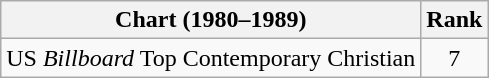<table class="wikitable sortable">
<tr>
<th>Chart (1980–1989)</th>
<th>Rank</th>
</tr>
<tr>
<td>US <em>Billboard</em> Top Contemporary Christian</td>
<td align="center">7</td>
</tr>
</table>
